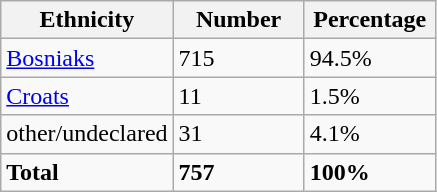<table class="wikitable">
<tr>
<th width="100px">Ethnicity</th>
<th width="80px">Number</th>
<th width="80px">Percentage</th>
</tr>
<tr>
<td><a href='#'>Bosniaks</a></td>
<td>715</td>
<td>94.5%</td>
</tr>
<tr>
<td><a href='#'>Croats</a></td>
<td>11</td>
<td>1.5%</td>
</tr>
<tr>
<td>other/undeclared</td>
<td>31</td>
<td>4.1%</td>
</tr>
<tr>
<td><strong>Total</strong></td>
<td><strong>757</strong></td>
<td><strong>100%</strong></td>
</tr>
</table>
